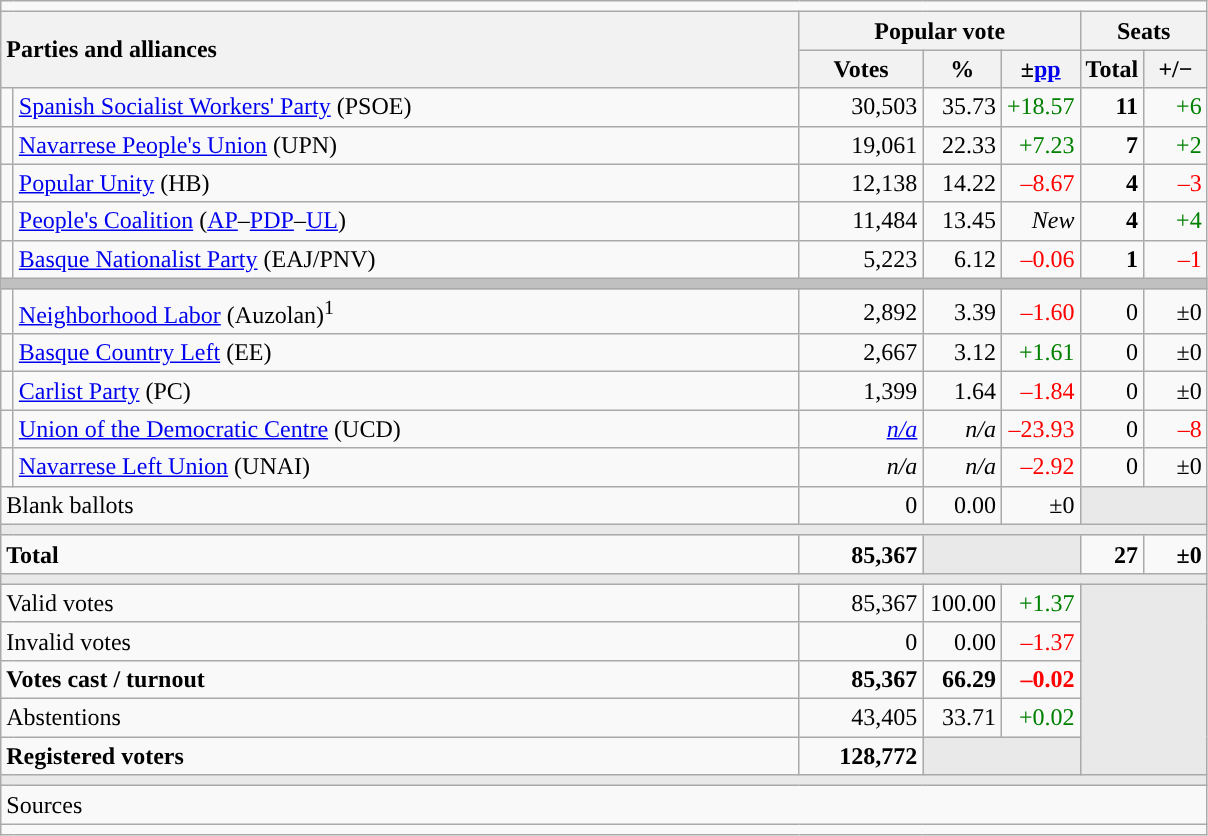<table class="wikitable" style="text-align:right;">
<tr>
<td colspan="7"></td>
</tr>
<tr>
<th style="text-align:left;" rowspan="2" colspan="2" width="525">Parties and alliances</th>
<th colspan="3">Popular vote</th>
<th colspan="2">Seats</th>
</tr>
<tr>
<th width="75">Votes</th>
<th width="45">%</th>
<th width="45">±<a href='#'>pp</a></th>
<th width="35">Total</th>
<th width="35">+/−</th>
</tr>
<tr>
<td width="1" style="color:inherit;background:"></td>
<td align="left"><a href='#'>Spanish Socialist Workers' Party</a> (PSOE)</td>
<td>30,503</td>
<td>35.73</td>
<td style="color:green;">+18.57</td>
<td><strong>11</strong></td>
<td style="color:green;">+6</td>
</tr>
<tr>
<td style="color:inherit;background:"></td>
<td align="left"><a href='#'>Navarrese People's Union</a> (UPN)</td>
<td>19,061</td>
<td>22.33</td>
<td style="color:green;">+7.23</td>
<td><strong>7</strong></td>
<td style="color:green;">+2</td>
</tr>
<tr>
<td style="color:inherit;background:"></td>
<td align="left"><a href='#'>Popular Unity</a> (HB)</td>
<td>12,138</td>
<td>14.22</td>
<td style="color:red;">–8.67</td>
<td><strong>4</strong></td>
<td style="color:red;">–3</td>
</tr>
<tr>
<td style="color:inherit;background:"></td>
<td align="left"><a href='#'>People's Coalition</a> (<a href='#'>AP</a>–<a href='#'>PDP</a>–<a href='#'>UL</a>)</td>
<td>11,484</td>
<td>13.45</td>
<td><em>New</em></td>
<td><strong>4</strong></td>
<td style="color:green;">+4</td>
</tr>
<tr>
<td style="color:inherit;background:"></td>
<td align="left"><a href='#'>Basque Nationalist Party</a> (EAJ/PNV)</td>
<td>5,223</td>
<td>6.12</td>
<td style="color:red;">–0.06</td>
<td><strong>1</strong></td>
<td style="color:red;">–1</td>
</tr>
<tr>
<td colspan="7" bgcolor="#C0C0C0"></td>
</tr>
<tr>
<td style="color:inherit;background:"></td>
<td align="left"><a href='#'>Neighborhood Labor</a> (Auzolan)<sup>1</sup></td>
<td>2,892</td>
<td>3.39</td>
<td style="color:red;">–1.60</td>
<td>0</td>
<td>±0</td>
</tr>
<tr>
<td style="color:inherit;background:"></td>
<td align="left"><a href='#'>Basque Country Left</a> (EE)</td>
<td>2,667</td>
<td>3.12</td>
<td style="color:green;">+1.61</td>
<td>0</td>
<td>±0</td>
</tr>
<tr>
<td style="color:inherit;background:"></td>
<td align="left"><a href='#'>Carlist Party</a> (PC)</td>
<td>1,399</td>
<td>1.64</td>
<td style="color:red;">–1.84</td>
<td>0</td>
<td>±0</td>
</tr>
<tr>
<td style="color:inherit;background:"></td>
<td align="left"><a href='#'>Union of the Democratic Centre</a> (UCD)</td>
<td><em><a href='#'>n/a</a></em></td>
<td><em>n/a</em></td>
<td style="color:red;">–23.93</td>
<td>0</td>
<td style="color:red;">–8</td>
</tr>
<tr>
<td style="color:inherit;background:"></td>
<td align="left"><a href='#'>Navarrese Left Union</a> (UNAI)</td>
<td><em>n/a</em></td>
<td><em>n/a</em></td>
<td style="color:red;">–2.92</td>
<td>0</td>
<td>±0</td>
</tr>
<tr>
<td align="left" colspan="2">Blank ballots</td>
<td>0</td>
<td>0.00</td>
<td>±0</td>
<td bgcolor="#E9E9E9" colspan="2"></td>
</tr>
<tr>
<td colspan="7" bgcolor="#E9E9E9"></td>
</tr>
<tr style="font-weight:bold;">
<td align="left" colspan="2">Total</td>
<td>85,367</td>
<td bgcolor="#E9E9E9" colspan="2"></td>
<td>27</td>
<td>±0</td>
</tr>
<tr>
<td colspan="7" bgcolor="#E9E9E9"></td>
</tr>
<tr>
<td align="left" colspan="2">Valid votes</td>
<td>85,367</td>
<td>100.00</td>
<td style="color:green;">+1.37</td>
<td bgcolor="#E9E9E9" colspan="2" rowspan="5"></td>
</tr>
<tr>
<td align="left" colspan="2">Invalid votes</td>
<td>0</td>
<td>0.00</td>
<td style="color:red;">–1.37</td>
</tr>
<tr style="font-weight:bold;">
<td align="left" colspan="2">Votes cast / turnout</td>
<td>85,367</td>
<td>66.29</td>
<td style="color:red;">–0.02</td>
</tr>
<tr>
<td align="left" colspan="2">Abstentions</td>
<td>43,405</td>
<td>33.71</td>
<td style="color:green;">+0.02</td>
</tr>
<tr style="font-weight:bold;">
<td align="left" colspan="2">Registered voters</td>
<td>128,772</td>
<td bgcolor="#E9E9E9" colspan="2"></td>
</tr>
<tr>
<td colspan="7" bgcolor="#E9E9E9"></td>
</tr>
<tr>
<td align="left" colspan="7">Sources</td>
</tr>
<tr>
<td colspan="7" style="text-align:left; max-width:790px;"></td>
</tr>
</table>
